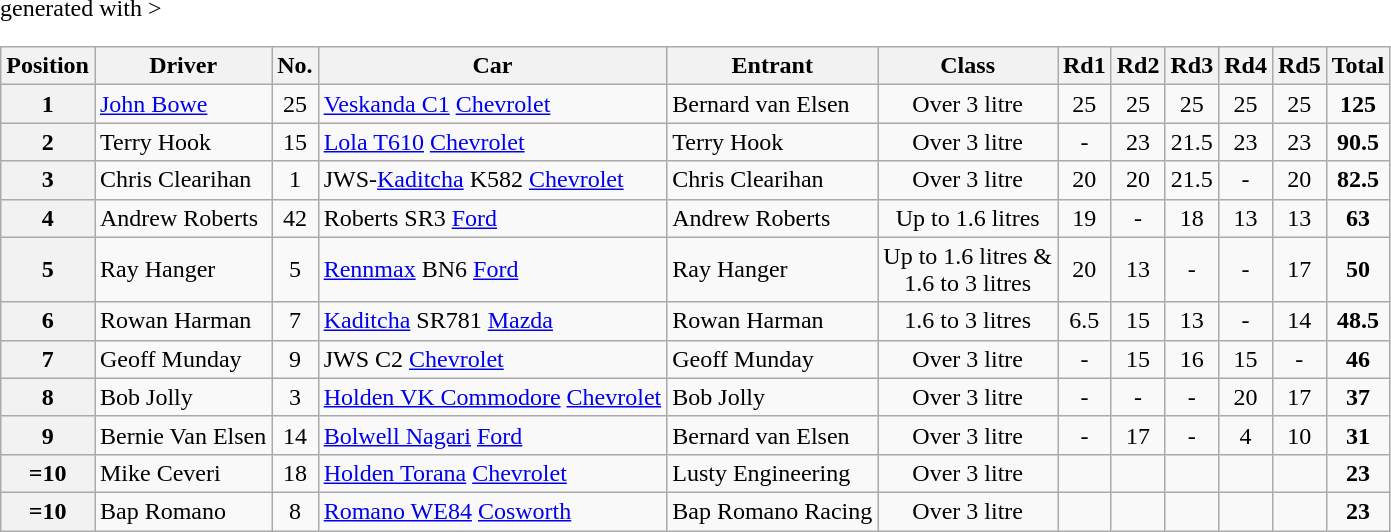<table class="wikitable" <hiddentext>generated with >
<tr style="font-weight:bold">
<th>Position</th>
<th>Driver</th>
<th>No.</th>
<th>Car</th>
<th>Entrant</th>
<th>Class</th>
<th>Rd1<br></th>
<th>Rd2<br></th>
<th>Rd3<br></th>
<th>Rd4<br></th>
<th>Rd5<br></th>
<th>Total</th>
</tr>
<tr>
<th>1</th>
<td><a href='#'>John Bowe</a></td>
<td style="text-align:center;">25</td>
<td><a href='#'>Veskanda C1</a> <a href='#'>Chevrolet</a></td>
<td>Bernard van Elsen</td>
<td style="text-align:center;">Over 3 litre</td>
<td style="text-align:center;">25</td>
<td style="text-align:center;">25</td>
<td style="text-align:center;">25</td>
<td style="text-align:center;">25</td>
<td style="text-align:center;">25</td>
<td style="text-align:center;"><strong>125</strong></td>
</tr>
<tr>
<th>2</th>
<td>Terry Hook</td>
<td style="text-align:center;">15</td>
<td><a href='#'>Lola T610</a> <a href='#'>Chevrolet</a></td>
<td>Terry Hook</td>
<td style="text-align:center;">Over 3 litre</td>
<td style="text-align:center;">-</td>
<td style="text-align:center;">23</td>
<td style="text-align:center;">21.5</td>
<td style="text-align:center;">23</td>
<td style="text-align:center;">23</td>
<td style="text-align:center;"><strong>90.5</strong></td>
</tr>
<tr>
<th>3</th>
<td>Chris Clearihan</td>
<td style="text-align:center;">1</td>
<td>JWS-<a href='#'>Kaditcha</a> K582 <a href='#'>Chevrolet</a></td>
<td>Chris Clearihan</td>
<td style="text-align:center;">Over 3 litre</td>
<td style="text-align:center;">20</td>
<td style="text-align:center;">20</td>
<td style="text-align:center;">21.5</td>
<td style="text-align:center;">-</td>
<td style="text-align:center;">20</td>
<td style="text-align:center;"><strong>82.5</strong></td>
</tr>
<tr>
<th>4</th>
<td>Andrew Roberts</td>
<td style="text-align:center;">42</td>
<td>Roberts SR3 <a href='#'>Ford</a></td>
<td>Andrew Roberts</td>
<td style="text-align:center;">Up to 1.6 litres</td>
<td style="text-align:center;">19</td>
<td style="text-align:center;">-</td>
<td style="text-align:center;">18</td>
<td style="text-align:center;">13</td>
<td style="text-align:center;">13</td>
<td style="text-align:center;"><strong>63</strong></td>
</tr>
<tr>
<th>5</th>
<td>Ray Hanger</td>
<td style="text-align:center;">5</td>
<td><a href='#'>Rennmax</a> BN6 <a href='#'>Ford</a></td>
<td>Ray Hanger</td>
<td style="text-align:center;">Up to 1.6 litres & <br> 1.6 to 3 litres</td>
<td style="text-align:center;">20</td>
<td style="text-align:center;">13</td>
<td style="text-align:center;">-</td>
<td style="text-align:center;">-</td>
<td style="text-align:center;">17</td>
<td style="text-align:center;"><strong>50</strong></td>
</tr>
<tr>
<th>6</th>
<td>Rowan Harman</td>
<td style="text-align:center;">7</td>
<td><a href='#'>Kaditcha</a> SR781 <a href='#'>Mazda</a></td>
<td>Rowan Harman</td>
<td style="text-align:center;">1.6 to 3 litres</td>
<td style="text-align:center;">6.5</td>
<td style="text-align:center;">15</td>
<td style="text-align:center;">13</td>
<td style="text-align:center;">-</td>
<td style="text-align:center;">14</td>
<td style="text-align:center;"><strong>48.5</strong></td>
</tr>
<tr>
<th>7</th>
<td>Geoff Munday</td>
<td style="text-align:center;">9</td>
<td>JWS C2 <a href='#'>Chevrolet</a></td>
<td>Geoff Munday</td>
<td style="text-align:center;">Over 3 litre</td>
<td style="text-align:center;">-</td>
<td style="text-align:center;">15</td>
<td style="text-align:center;">16</td>
<td style="text-align:center;">15</td>
<td style="text-align:center;">-</td>
<td style="text-align:center;"><strong>46</strong></td>
</tr>
<tr>
<th>8</th>
<td>Bob Jolly</td>
<td style="text-align:center;">3</td>
<td><a href='#'>Holden VK Commodore</a> <a href='#'>Chevrolet</a></td>
<td>Bob Jolly</td>
<td style="text-align:center;">Over 3 litre</td>
<td style="text-align:center;">-</td>
<td style="text-align:center;">-</td>
<td style="text-align:center;">-</td>
<td style="text-align:center;">20</td>
<td style="text-align:center;">17</td>
<td style="text-align:center;"><strong>37</strong></td>
</tr>
<tr>
<th>9</th>
<td>Bernie Van Elsen</td>
<td style="text-align:center;">14</td>
<td><a href='#'>Bolwell Nagari</a> <a href='#'>Ford</a></td>
<td>Bernard van Elsen</td>
<td style="text-align:center;">Over 3 litre</td>
<td style="text-align:center;">-</td>
<td style="text-align:center;">17</td>
<td style="text-align:center;">-</td>
<td style="text-align:center;">4</td>
<td style="text-align:center;">10</td>
<td style="text-align:center;"><strong>31</strong></td>
</tr>
<tr>
<th>=10</th>
<td>Mike Ceveri</td>
<td style="text-align:center;">18</td>
<td><a href='#'>Holden Torana</a> <a href='#'>Chevrolet</a></td>
<td>Lusty Engineering</td>
<td style="text-align:center;">Over 3 litre</td>
<td style="text-align:center;"></td>
<td style="text-align:center;"></td>
<td style="text-align:center;"></td>
<td style="text-align:center;"></td>
<td style="text-align:center;"></td>
<td style="text-align:center;"><strong>23</strong></td>
</tr>
<tr>
<th>=10</th>
<td>Bap Romano</td>
<td style="text-align:center;">8</td>
<td><a href='#'>Romano WE84</a> <a href='#'>Cosworth</a></td>
<td>Bap Romano Racing</td>
<td style="text-align:center;">Over 3 litre</td>
<td style="text-align:center;"></td>
<td style="text-align:center;"></td>
<td style="text-align:center;"></td>
<td style="text-align:center;"></td>
<td style="text-align:center;"></td>
<td style="text-align:center;"><strong>23</strong></td>
</tr>
</table>
